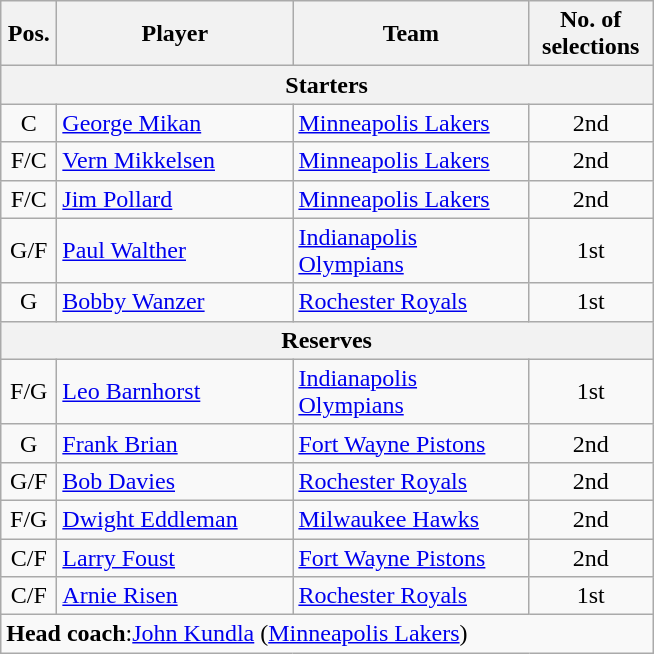<table class="wikitable">
<tr>
<th scope="col" width="30px">Pos.</th>
<th scope="col" width="150px">Player</th>
<th scope="col" width="150px">Team</th>
<th scope="col" width="75px">No. of selections</th>
</tr>
<tr>
<th scope="col" colspan="4">Starters</th>
</tr>
<tr>
<td style="text-align:center">C</td>
<td><a href='#'>George Mikan</a></td>
<td><a href='#'>Minneapolis Lakers</a></td>
<td style="text-align:center">2nd</td>
</tr>
<tr>
<td style="text-align:center">F/C</td>
<td><a href='#'>Vern Mikkelsen</a></td>
<td><a href='#'>Minneapolis Lakers</a></td>
<td style="text-align:center">2nd</td>
</tr>
<tr>
<td style="text-align:center">F/C</td>
<td><a href='#'>Jim Pollard</a></td>
<td><a href='#'>Minneapolis Lakers</a></td>
<td style="text-align:center">2nd</td>
</tr>
<tr>
<td style="text-align:center">G/F</td>
<td><a href='#'>Paul Walther</a></td>
<td><a href='#'>Indianapolis Olympians</a></td>
<td style="text-align:center">1st</td>
</tr>
<tr>
<td style="text-align:center">G</td>
<td><a href='#'>Bobby Wanzer</a></td>
<td><a href='#'>Rochester Royals</a></td>
<td style="text-align:center">1st</td>
</tr>
<tr>
<th scope="col" colspan="4">Reserves</th>
</tr>
<tr>
<td style="text-align:center">F/G</td>
<td><a href='#'>Leo Barnhorst</a></td>
<td><a href='#'>Indianapolis Olympians</a></td>
<td style="text-align:center">1st</td>
</tr>
<tr>
<td style="text-align:center">G</td>
<td><a href='#'>Frank Brian</a></td>
<td><a href='#'>Fort Wayne Pistons</a></td>
<td style="text-align:center">2nd</td>
</tr>
<tr>
<td style="text-align:center">G/F</td>
<td><a href='#'>Bob Davies</a></td>
<td><a href='#'>Rochester Royals</a></td>
<td style="text-align:center">2nd</td>
</tr>
<tr>
<td style="text-align:center">F/G</td>
<td><a href='#'>Dwight Eddleman</a></td>
<td><a href='#'>Milwaukee Hawks</a></td>
<td style="text-align:center">2nd</td>
</tr>
<tr>
<td style="text-align:center">C/F</td>
<td><a href='#'>Larry Foust</a></td>
<td><a href='#'>Fort Wayne Pistons</a></td>
<td style="text-align:center">2nd</td>
</tr>
<tr>
<td style="text-align:center">C/F</td>
<td><a href='#'>Arnie Risen</a></td>
<td><a href='#'>Rochester Royals</a></td>
<td style="text-align:center">1st</td>
</tr>
<tr>
<td colspan="4"><strong>Head coach</strong>:<a href='#'>John Kundla</a> (<a href='#'>Minneapolis Lakers</a>)</td>
</tr>
</table>
